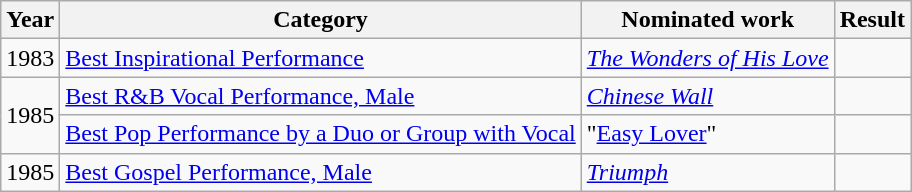<table class="wikitable sortable">
<tr>
<th>Year</th>
<th>Category</th>
<th>Nominated work</th>
<th>Result</th>
</tr>
<tr>
<td>1983</td>
<td><a href='#'>Best Inspirational Performance</a></td>
<td><em><a href='#'>The Wonders of His Love</a></em></td>
<td></td>
</tr>
<tr>
<td rowspan="2">1985</td>
<td><a href='#'>Best R&B Vocal Performance, Male</a></td>
<td><em><a href='#'>Chinese Wall</a></em></td>
<td></td>
</tr>
<tr>
<td><a href='#'>Best Pop Performance by a Duo or Group with Vocal</a></td>
<td>"<a href='#'>Easy Lover</a>"</td>
<td></td>
</tr>
<tr>
<td>1985</td>
<td><a href='#'>Best Gospel Performance, Male</a></td>
<td><em><a href='#'>Triumph</a></em></td>
<td></td>
</tr>
</table>
